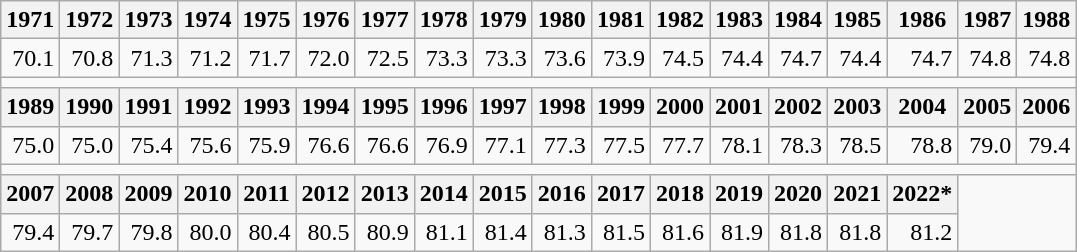<table class="wikitable mw-collapsible mw-collapsed" style="text-align:right">
<tr>
<th>1971</th>
<th>1972</th>
<th>1973</th>
<th>1974</th>
<th>1975</th>
<th>1976</th>
<th>1977</th>
<th>1978</th>
<th>1979</th>
<th>1980</th>
<th>1981</th>
<th>1982</th>
<th>1983</th>
<th>1984</th>
<th>1985</th>
<th>1986</th>
<th>1987</th>
<th>1988</th>
</tr>
<tr>
<td>70.1</td>
<td>70.8</td>
<td>71.3</td>
<td>71.2</td>
<td>71.7</td>
<td>72.0</td>
<td>72.5</td>
<td>73.3</td>
<td>73.3</td>
<td>73.6</td>
<td>73.9</td>
<td>74.5</td>
<td>74.4</td>
<td>74.7</td>
<td>74.4</td>
<td>74.7</td>
<td>74.8</td>
<td>74.8</td>
</tr>
<tr>
<td colspan="18"></td>
</tr>
<tr>
<th>1989</th>
<th>1990</th>
<th>1991</th>
<th>1992</th>
<th>1993</th>
<th>1994</th>
<th>1995</th>
<th>1996</th>
<th>1997</th>
<th>1998</th>
<th>1999</th>
<th>2000</th>
<th>2001</th>
<th>2002</th>
<th>2003</th>
<th>2004</th>
<th>2005</th>
<th>2006</th>
</tr>
<tr>
<td>75.0</td>
<td>75.0</td>
<td>75.4</td>
<td>75.6</td>
<td>75.9</td>
<td>76.6</td>
<td>76.6</td>
<td>76.9</td>
<td>77.1</td>
<td>77.3</td>
<td>77.5</td>
<td>77.7</td>
<td>78.1</td>
<td>78.3</td>
<td>78.5</td>
<td>78.8</td>
<td>79.0</td>
<td>79.4</td>
</tr>
<tr>
<td colspan="18"></td>
</tr>
<tr>
<th>2007</th>
<th>2008</th>
<th>2009</th>
<th>2010</th>
<th>2011</th>
<th>2012</th>
<th>2013</th>
<th>2014</th>
<th>2015</th>
<th>2016</th>
<th>2017</th>
<th>2018</th>
<th>2019</th>
<th>2020</th>
<th>2021</th>
<th>2022*</th>
</tr>
<tr>
<td>79.4</td>
<td>79.7</td>
<td>79.8</td>
<td>80.0</td>
<td>80.4</td>
<td>80.5</td>
<td>80.9</td>
<td>81.1</td>
<td>81.4</td>
<td>81.3</td>
<td>81.5</td>
<td>81.6</td>
<td>81.9</td>
<td>81.8</td>
<td>81.8</td>
<td>81.2</td>
</tr>
</table>
